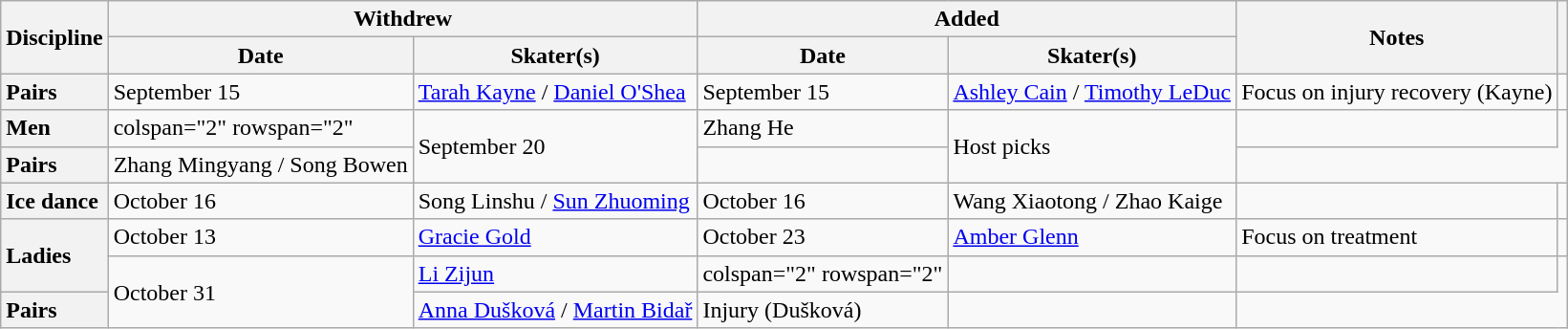<table class="wikitable unsortable">
<tr>
<th scope="col" rowspan=2>Discipline</th>
<th scope="col" colspan=2>Withdrew</th>
<th scope="col" colspan=2>Added</th>
<th scope="col" rowspan=2>Notes</th>
<th scope="col" rowspan=2></th>
</tr>
<tr>
<th>Date</th>
<th>Skater(s)</th>
<th>Date</th>
<th>Skater(s)</th>
</tr>
<tr>
<th scope="row" style="text-align:left">Pairs</th>
<td>September 15</td>
<td> <a href='#'>Tarah Kayne</a> / <a href='#'>Daniel O'Shea</a></td>
<td>September 15</td>
<td> <a href='#'>Ashley Cain</a> / <a href='#'>Timothy LeDuc</a></td>
<td>Focus on injury recovery (Kayne)</td>
<td></td>
</tr>
<tr>
<th scope="row" style="text-align:left">Men</th>
<td>colspan="2" rowspan="2" </td>
<td rowspan="2">September 20</td>
<td> Zhang He</td>
<td rowspan="2">Host picks</td>
<td></td>
</tr>
<tr>
<th scope="row" style="text-align:left">Pairs</th>
<td> Zhang Mingyang / Song Bowen</td>
<td></td>
</tr>
<tr>
<th scope="row" style="text-align:left">Ice dance</th>
<td>October 16</td>
<td> Song Linshu / <a href='#'>Sun Zhuoming</a></td>
<td>October 16</td>
<td> Wang Xiaotong / Zhao Kaige</td>
<td></td>
<td></td>
</tr>
<tr>
<th scope="row" style="text-align:left" rowspan="2">Ladies</th>
<td>October 13</td>
<td> <a href='#'>Gracie Gold</a></td>
<td>October 23</td>
<td> <a href='#'>Amber Glenn</a></td>
<td>Focus on treatment</td>
<td></td>
</tr>
<tr>
<td rowspan="2">October 31</td>
<td> <a href='#'>Li Zijun</a></td>
<td>colspan="2" rowspan="2" </td>
<td></td>
<td></td>
</tr>
<tr>
<th scope="row" style="text-align:left">Pairs</th>
<td> <a href='#'>Anna Dušková</a> / <a href='#'>Martin Bidař</a></td>
<td>Injury (Dušková)</td>
<td></td>
</tr>
</table>
